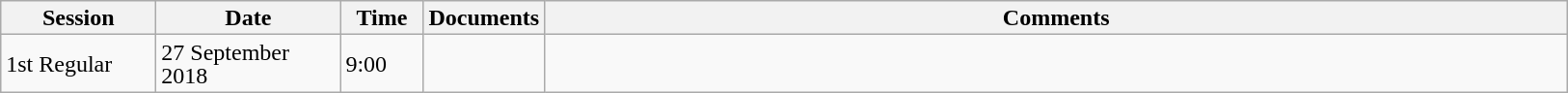<table class="wikitable mw-collapsible" style="line-height:16px;">
<tr>
<th style="width:100px;">Session</th>
<th style="width:120px;">Date</th>
<th style="width:50px;">Time</th>
<th style="width:50px;">Documents</th>
<th style="width:700px;">Comments</th>
</tr>
<tr>
<td>1st Regular</td>
<td>27 September 2018</td>
<td>9:00</td>
<td></td>
<td></td>
</tr>
</table>
